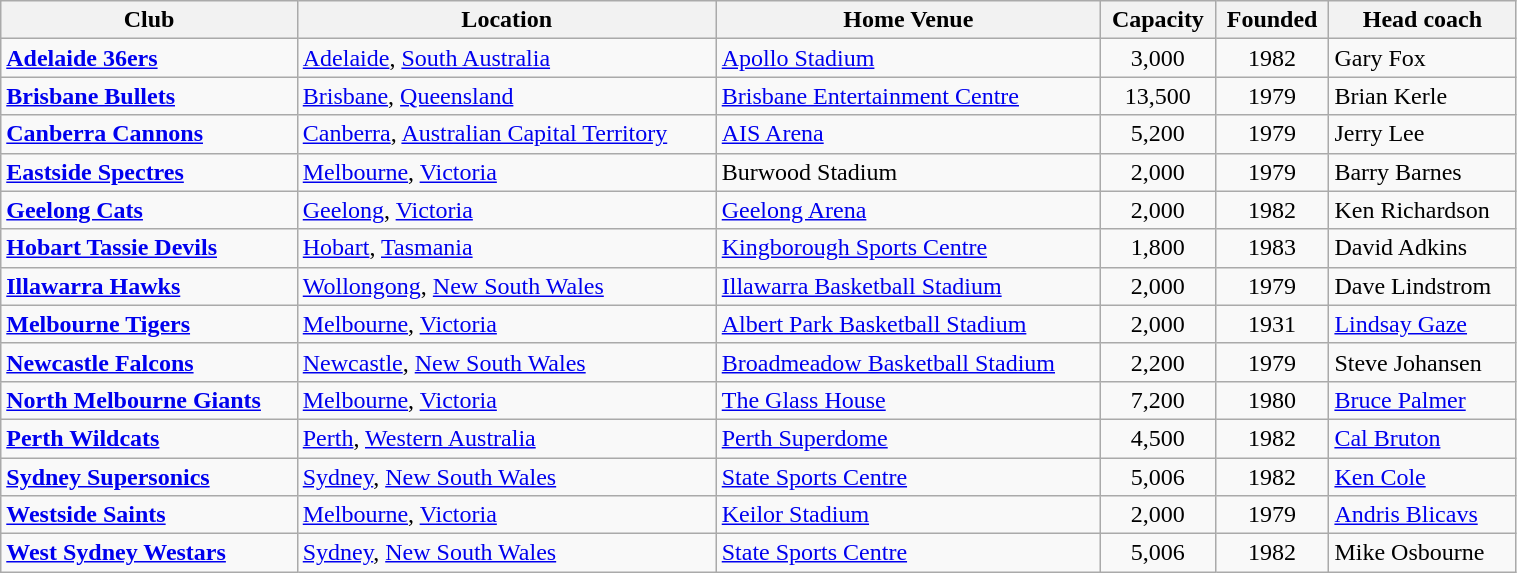<table class="wikitable sortable" style="width:80%; text-align:left">
<tr>
<th>Club</th>
<th>Location</th>
<th>Home Venue</th>
<th>Capacity</th>
<th>Founded</th>
<th>Head coach</th>
</tr>
<tr>
<td><strong><a href='#'>Adelaide 36ers</a></strong></td>
<td> <a href='#'>Adelaide</a>, <a href='#'>South Australia</a></td>
<td><a href='#'>Apollo Stadium</a></td>
<td align=center>3,000</td>
<td align=center>1982</td>
<td> Gary Fox</td>
</tr>
<tr>
<td><strong><a href='#'>Brisbane Bullets</a></strong></td>
<td> <a href='#'>Brisbane</a>, <a href='#'>Queensland</a></td>
<td><a href='#'>Brisbane Entertainment Centre</a></td>
<td align=center>13,500</td>
<td align=center>1979</td>
<td> Brian Kerle</td>
</tr>
<tr>
<td><strong><a href='#'>Canberra Cannons</a></strong></td>
<td> <a href='#'>Canberra</a>, <a href='#'>Australian Capital Territory</a></td>
<td><a href='#'>AIS Arena</a></td>
<td align=center>5,200</td>
<td align=center>1979</td>
<td> Jerry Lee</td>
</tr>
<tr>
<td><strong><a href='#'>Eastside Spectres</a></strong></td>
<td> <a href='#'>Melbourne</a>, <a href='#'>Victoria</a></td>
<td>Burwood Stadium</td>
<td align=center>2,000</td>
<td align=center>1979</td>
<td> Barry Barnes</td>
</tr>
<tr>
<td><strong><a href='#'>Geelong Cats</a></strong></td>
<td> <a href='#'>Geelong</a>, <a href='#'>Victoria</a></td>
<td><a href='#'>Geelong Arena</a></td>
<td align=center>2,000</td>
<td align=center>1982</td>
<td> Ken Richardson </td>
</tr>
<tr>
<td><strong><a href='#'>Hobart Tassie Devils</a></strong></td>
<td> <a href='#'>Hobart</a>, <a href='#'>Tasmania</a></td>
<td><a href='#'>Kingborough Sports Centre</a></td>
<td align=center>1,800</td>
<td align=center>1983</td>
<td> David Adkins</td>
</tr>
<tr>
<td><strong><a href='#'>Illawarra Hawks</a></strong></td>
<td> <a href='#'>Wollongong</a>, <a href='#'>New South Wales</a></td>
<td><a href='#'>Illawarra Basketball Stadium</a></td>
<td align=center>2,000</td>
<td align=center>1979</td>
<td> Dave Lindstrom</td>
</tr>
<tr>
<td><strong><a href='#'>Melbourne Tigers</a></strong></td>
<td> <a href='#'>Melbourne</a>, <a href='#'>Victoria</a></td>
<td><a href='#'>Albert Park Basketball Stadium</a></td>
<td align=center>2,000</td>
<td align=center>1931</td>
<td> <a href='#'>Lindsay Gaze</a></td>
</tr>
<tr>
<td><strong><a href='#'>Newcastle Falcons</a></strong></td>
<td> <a href='#'>Newcastle</a>, <a href='#'>New South Wales</a></td>
<td><a href='#'>Broadmeadow Basketball Stadium</a></td>
<td align=center>2,200</td>
<td align=center>1979</td>
<td> Steve Johansen</td>
</tr>
<tr>
<td><strong><a href='#'>North Melbourne Giants</a></strong></td>
<td> <a href='#'>Melbourne</a>, <a href='#'>Victoria</a></td>
<td><a href='#'>The Glass House</a></td>
<td align=center>7,200</td>
<td align=center>1980</td>
<td> <a href='#'>Bruce Palmer</a></td>
</tr>
<tr>
<td><strong><a href='#'>Perth Wildcats</a></strong></td>
<td> <a href='#'>Perth</a>, <a href='#'>Western Australia</a></td>
<td><a href='#'>Perth Superdome</a></td>
<td align=center>4,500</td>
<td align=center>1982</td>
<td> <a href='#'>Cal Bruton</a></td>
</tr>
<tr>
<td><strong><a href='#'>Sydney Supersonics</a></strong></td>
<td> <a href='#'>Sydney</a>, <a href='#'>New South Wales</a></td>
<td><a href='#'>State Sports Centre</a></td>
<td align=center>5,006</td>
<td align=center>1982</td>
<td> <a href='#'>Ken Cole</a></td>
</tr>
<tr>
<td><strong><a href='#'>Westside Saints</a></strong></td>
<td> <a href='#'>Melbourne</a>, <a href='#'>Victoria</a></td>
<td><a href='#'>Keilor Stadium</a></td>
<td align=center>2,000</td>
<td align=center>1979</td>
<td> <a href='#'>Andris Blicavs</a></td>
</tr>
<tr>
<td><strong><a href='#'>West Sydney Westars</a></strong></td>
<td> <a href='#'>Sydney</a>, <a href='#'>New South Wales</a></td>
<td><a href='#'>State Sports Centre</a></td>
<td align=center>5,006</td>
<td align=center>1982</td>
<td> Mike Osbourne</td>
</tr>
</table>
